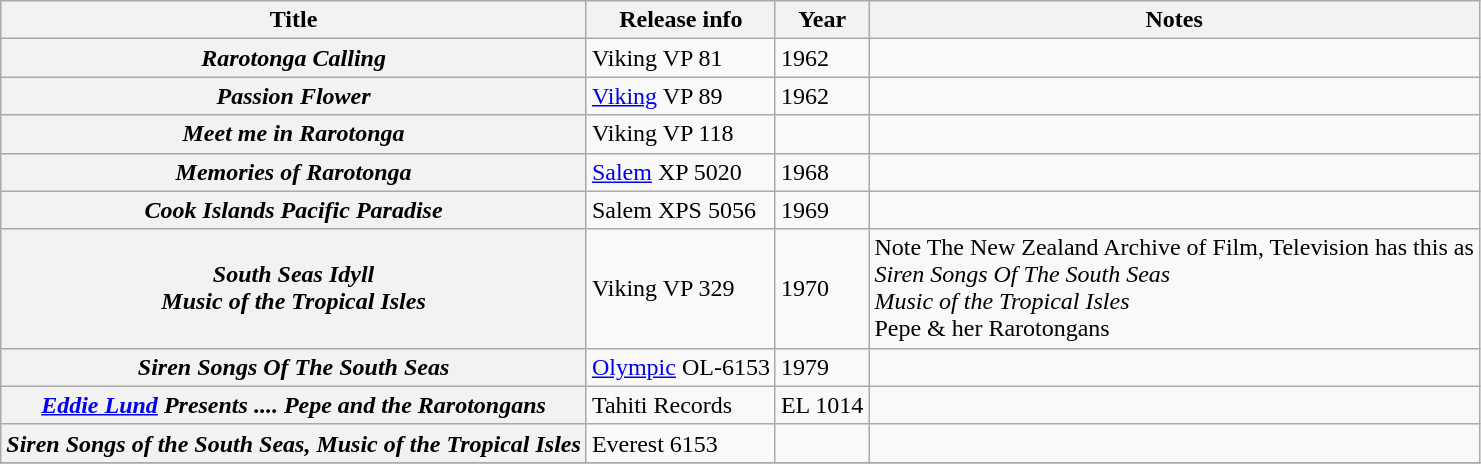<table class="wikitable plainrowheaders sortable">
<tr>
<th scope="col">Title</th>
<th scope="col">Release info</th>
<th scope="col">Year</th>
<th scope="col" class="unsortable">Notes</th>
</tr>
<tr>
<th scope="row"><em>Rarotonga Calling</em></th>
<td>Viking VP 81</td>
<td>1962</td>
<td></td>
</tr>
<tr>
<th scope="row"><em>Passion Flower</em></th>
<td><a href='#'>Viking</a> VP 89</td>
<td>1962</td>
<td></td>
</tr>
<tr>
<th scope="row"><em>Meet me in Rarotonga</em></th>
<td>Viking VP 118</td>
<td></td>
<td></td>
</tr>
<tr>
<th scope="row"><em>Memories of Rarotonga</em></th>
<td><a href='#'>Salem</a> XP 5020</td>
<td>1968</td>
<td></td>
</tr>
<tr>
<th scope="row"><em>Cook Islands Pacific Paradise</em></th>
<td>Salem XPS 5056</td>
<td>1969</td>
<td></td>
</tr>
<tr>
<th scope="row"><em>South Seas Idyll</em><br> <em>Music of the Tropical Isles</em></th>
<td>Viking VP 329</td>
<td>1970</td>
<td> Note The New Zealand Archive of Film, Television has this as<br> <em>Siren Songs Of The South Seas</em><br><em>Music of the Tropical Isles</em><br> Pepe & her Rarotongans</td>
</tr>
<tr>
<th scope="row"><em>Siren Songs Of The South Seas</em></th>
<td><a href='#'>Olympic</a> OL-6153</td>
<td>1979</td>
<td></td>
</tr>
<tr>
<th scope="row"><em><a href='#'>Eddie Lund</a> Presents .... Pepe and the Rarotongans</em></th>
<td>Tahiti Records</td>
<td>EL 1014</td>
<td></td>
</tr>
<tr>
<th scope="row"><em>Siren Songs of the South Seas, Music of the Tropical Isles</em></th>
<td>Everest 6153</td>
<td></td>
<td></td>
</tr>
<tr>
</tr>
</table>
